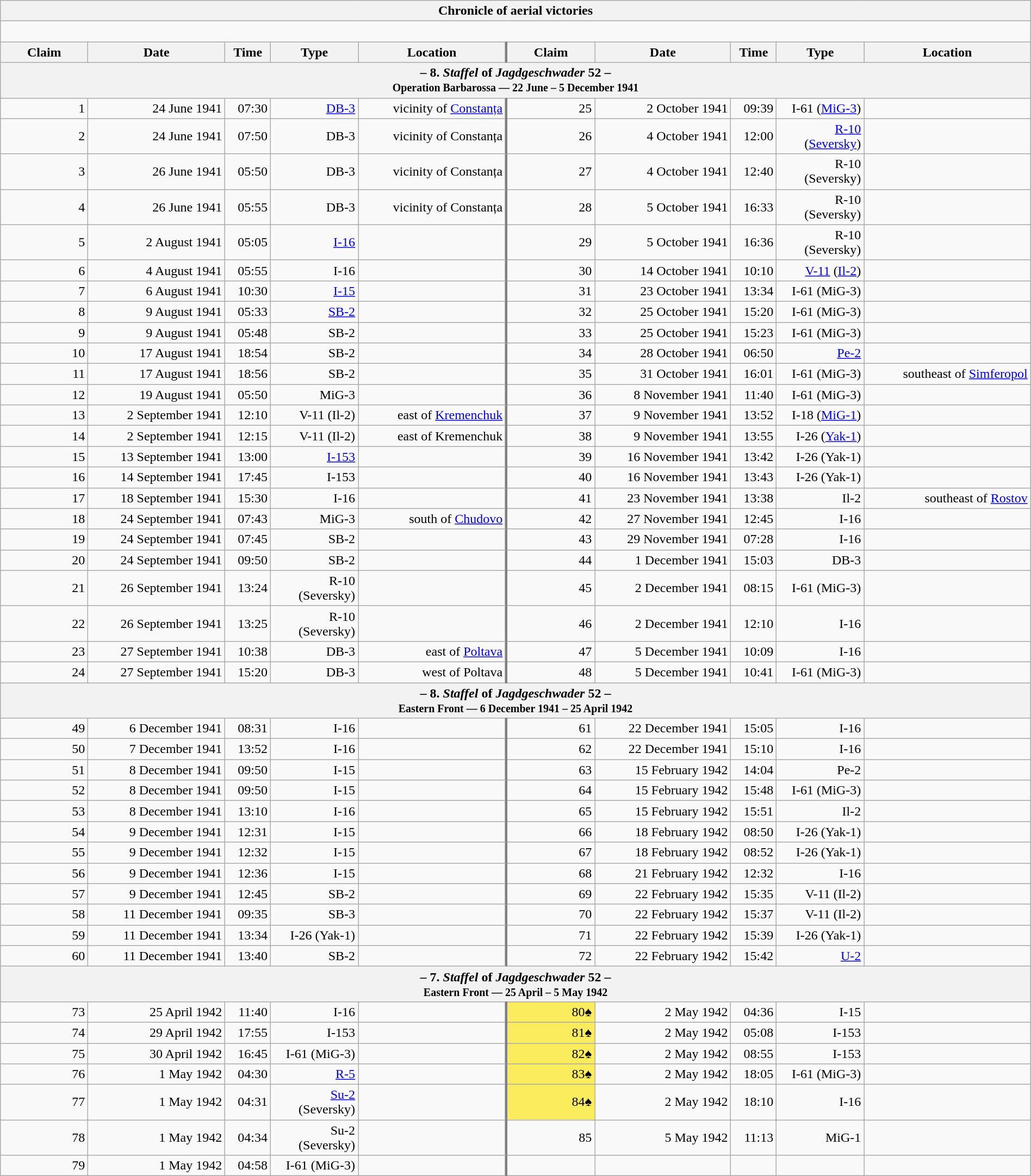<table class="wikitable plainrowheaders collapsible" style="margin-left: auto; margin-right: auto; border: none; text-align:right; width: 100%;">
<tr>
<th colspan="10">Chronicle of aerial victories</th>
</tr>
<tr>
<td colspan="10" style="text-align: left;"><br></td>
</tr>
<tr>
<th scope="col" width="100px">Claim</th>
<th scope="col">Date</th>
<th scope="col">Time</th>
<th scope="col" width="100px">Type</th>
<th scope="col">Location</th>
<th scope="col" style="border-left: 3px solid grey;" width="100px">Claim</th>
<th scope="col">Date</th>
<th scope="col">Time</th>
<th scope="col" width="100px">Type</th>
<th scope="col">Location</th>
</tr>
<tr>
<th colspan="10">– 8. <em>Staffel</em> of <em>Jagdgeschwader</em> 52 –<br><small>Operation Barbarossa — 22 June – 5 December 1941</small></th>
</tr>
<tr>
<td>1</td>
<td>24 June 1941</td>
<td>07:30</td>
<td><a href='#'>DB-3</a></td>
<td>vicinity of <a href='#'>Constanța</a></td>
<td style="border-left: 3px solid grey;">25</td>
<td>2 October 1941</td>
<td>09:39</td>
<td>I-61 (<a href='#'>MiG-3</a>)</td>
<td></td>
</tr>
<tr>
<td>2</td>
<td>24 June 1941</td>
<td>07:50</td>
<td>DB-3</td>
<td>vicinity of Constanța</td>
<td style="border-left: 3px solid grey;">26</td>
<td>4 October 1941</td>
<td>12:00</td>
<td><a href='#'>R-10</a> (<a href='#'>Seversky</a>)</td>
<td></td>
</tr>
<tr>
<td>3</td>
<td>26 June 1941</td>
<td>05:50</td>
<td>DB-3</td>
<td>vicinity of Constanța</td>
<td style="border-left: 3px solid grey;">27</td>
<td>4 October 1941</td>
<td>12:40</td>
<td>R-10 (Seversky)</td>
<td></td>
</tr>
<tr>
<td>4</td>
<td>26 June 1941</td>
<td>05:55</td>
<td>DB-3</td>
<td>vicinity of Constanța</td>
<td style="border-left: 3px solid grey;">28</td>
<td>5 October 1941</td>
<td>16:33</td>
<td>R-10 (Seversky)</td>
<td></td>
</tr>
<tr>
<td>5</td>
<td>2 August 1941</td>
<td>05:05</td>
<td><a href='#'>I-16</a></td>
<td></td>
<td style="border-left: 3px solid grey;">29</td>
<td>5 October 1941</td>
<td>16:36</td>
<td>R-10 (Seversky)</td>
<td></td>
</tr>
<tr>
<td>6</td>
<td>4 August 1941</td>
<td>05:55</td>
<td>I-16</td>
<td></td>
<td style="border-left: 3px solid grey;">30</td>
<td>14 October 1941</td>
<td>10:10</td>
<td><a href='#'>V-11</a> (<a href='#'>Il-2</a>)</td>
<td></td>
</tr>
<tr>
<td>7</td>
<td>6 August 1941</td>
<td>10:30</td>
<td><a href='#'>I-15</a></td>
<td></td>
<td style="border-left: 3px solid grey;">31</td>
<td>23 October 1941</td>
<td>13:34</td>
<td>I-61 (MiG-3)</td>
<td></td>
</tr>
<tr>
<td>8</td>
<td>9 August 1941</td>
<td>05:33</td>
<td><a href='#'>SB-2</a></td>
<td></td>
<td style="border-left: 3px solid grey;">32</td>
<td>25 October 1941</td>
<td>15:20</td>
<td>I-61 (MiG-3)</td>
<td></td>
</tr>
<tr>
<td>9</td>
<td>9 August 1941</td>
<td>05:48</td>
<td>SB-2</td>
<td></td>
<td style="border-left: 3px solid grey;">33</td>
<td>25 October 1941</td>
<td>15:23</td>
<td>I-61 (MiG-3)</td>
<td></td>
</tr>
<tr>
<td>10</td>
<td>17 August 1941</td>
<td>18:54</td>
<td>SB-2</td>
<td></td>
<td style="border-left: 3px solid grey;">34</td>
<td>28 October 1941</td>
<td>06:50</td>
<td><a href='#'>Pe-2</a></td>
<td></td>
</tr>
<tr>
<td>11</td>
<td>17 August 1941</td>
<td>18:56</td>
<td>SB-2</td>
<td></td>
<td style="border-left: 3px solid grey;">35</td>
<td>31 October 1941</td>
<td>16:01</td>
<td>I-61 (MiG-3)</td>
<td>southeast of <a href='#'>Simferopol</a></td>
</tr>
<tr>
<td>12</td>
<td>19 August 1941</td>
<td>05:50</td>
<td>MiG-3</td>
<td></td>
<td style="border-left: 3px solid grey;">36</td>
<td>8 November 1941</td>
<td>11:40</td>
<td>I-61 (MiG-3)</td>
<td></td>
</tr>
<tr>
<td>13</td>
<td>2 September 1941</td>
<td>12:10</td>
<td>V-11 (Il-2)</td>
<td>east of <a href='#'>Kremenchuk</a></td>
<td style="border-left: 3px solid grey;">37</td>
<td>9 November 1941</td>
<td>13:52</td>
<td>I-18 (<a href='#'>MiG-1</a>)</td>
<td></td>
</tr>
<tr>
<td>14</td>
<td>2 September 1941</td>
<td>12:15</td>
<td>V-11 (Il-2)</td>
<td>east of Kremenchuk</td>
<td style="border-left: 3px solid grey;">38</td>
<td>9 November 1941</td>
<td>13:55</td>
<td>I-26 (<a href='#'>Yak-1</a>)</td>
<td></td>
</tr>
<tr>
<td>15</td>
<td>13 September 1941</td>
<td>13:00</td>
<td><a href='#'>I-153</a></td>
<td></td>
<td style="border-left: 3px solid grey;">39</td>
<td>16 November 1941</td>
<td>13:42</td>
<td>I-26 (Yak-1)</td>
<td></td>
</tr>
<tr>
<td>16</td>
<td>14 September 1941</td>
<td>17:45</td>
<td>I-153</td>
<td></td>
<td style="border-left: 3px solid grey;">40</td>
<td>16 November 1941</td>
<td>13:43</td>
<td>I-26 (Yak-1)</td>
<td></td>
</tr>
<tr>
<td>17</td>
<td>18 September 1941</td>
<td>15:30</td>
<td>I-16</td>
<td></td>
<td style="border-left: 3px solid grey;">41</td>
<td>23 November 1941</td>
<td>13:38</td>
<td>Il-2</td>
<td>southeast of <a href='#'>Rostov</a></td>
</tr>
<tr>
<td>18</td>
<td>24 September 1941</td>
<td>07:43</td>
<td>MiG-3</td>
<td> south of <a href='#'>Chudovo</a></td>
<td style="border-left: 3px solid grey;">42</td>
<td>27 November 1941</td>
<td>12:45</td>
<td>I-16</td>
<td></td>
</tr>
<tr>
<td>19</td>
<td>24 September 1941</td>
<td>07:45</td>
<td>SB-2</td>
<td></td>
<td style="border-left: 3px solid grey;">43</td>
<td>29 November 1941</td>
<td>07:28</td>
<td>I-16</td>
<td></td>
</tr>
<tr>
<td>20</td>
<td>24 September 1941</td>
<td>09:50</td>
<td>SB-2</td>
<td></td>
<td style="border-left: 3px solid grey;">44</td>
<td>1 December 1941</td>
<td>15:03</td>
<td>DB-3</td>
<td></td>
</tr>
<tr>
<td>21</td>
<td>26 September 1941</td>
<td>13:24</td>
<td>R-10 (Seversky)</td>
<td></td>
<td style="border-left: 3px solid grey;">45</td>
<td>2 December 1941</td>
<td>08:15</td>
<td>I-61 (MiG-3)</td>
<td></td>
</tr>
<tr>
<td>22</td>
<td>26 September 1941</td>
<td>13:25</td>
<td>R-10 (Seversky)</td>
<td></td>
<td style="border-left: 3px solid grey;">46</td>
<td>2 December 1941</td>
<td>12:10</td>
<td>I-16</td>
<td></td>
</tr>
<tr>
<td>23</td>
<td>27 September 1941</td>
<td>10:38</td>
<td>DB-3</td>
<td>east of <a href='#'>Poltava</a></td>
<td style="border-left: 3px solid grey;">47</td>
<td>5 December 1941</td>
<td>10:09</td>
<td>I-16</td>
<td></td>
</tr>
<tr>
<td>24</td>
<td>27 September 1941</td>
<td>15:20</td>
<td>DB-3</td>
<td>west of Poltava</td>
<td style="border-left: 3px solid grey;">48</td>
<td>5 December 1941</td>
<td>10:41</td>
<td>I-61 (MiG-3)</td>
<td></td>
</tr>
<tr>
<th colspan="10">– 8. <em>Staffel</em> of <em>Jagdgeschwader</em> 52 –<br><small>Eastern Front — 6 December 1941 – 25 April 1942</small></th>
</tr>
<tr>
<td>49</td>
<td>6 December 1941</td>
<td>08:31</td>
<td>I-16</td>
<td></td>
<td style="border-left: 3px solid grey;">61</td>
<td>22 December 1941</td>
<td>15:05</td>
<td>I-16</td>
<td></td>
</tr>
<tr>
<td>50</td>
<td>7 December 1941</td>
<td>13:52</td>
<td>I-16</td>
<td></td>
<td style="border-left: 3px solid grey;">62</td>
<td>22 December 1941</td>
<td>15:10</td>
<td>I-16</td>
<td></td>
</tr>
<tr>
<td>51</td>
<td>8 December 1941</td>
<td>09:50</td>
<td>I-15</td>
<td></td>
<td style="border-left: 3px solid grey;">63</td>
<td>15 February 1942</td>
<td>14:04</td>
<td>Pe-2</td>
<td></td>
</tr>
<tr>
<td>52</td>
<td>8 December 1941</td>
<td>09:50</td>
<td>I-15</td>
<td></td>
<td style="border-left: 3px solid grey;">64</td>
<td>15 February 1942</td>
<td>15:48</td>
<td>I-61 (MiG-3)</td>
<td></td>
</tr>
<tr>
<td>53</td>
<td>8 December 1941</td>
<td>13:10</td>
<td>I-16</td>
<td></td>
<td style="border-left: 3px solid grey;">65</td>
<td>15 February 1942</td>
<td>15:51</td>
<td>Il-2</td>
<td></td>
</tr>
<tr>
<td>54</td>
<td>9 December 1941</td>
<td>12:31</td>
<td>I-15</td>
<td></td>
<td style="border-left: 3px solid grey;">66</td>
<td>18 February 1942</td>
<td>08:50</td>
<td>I-26 (Yak-1)</td>
<td></td>
</tr>
<tr>
<td>55</td>
<td>9 December 1941</td>
<td>12:32</td>
<td>I-15</td>
<td></td>
<td style="border-left: 3px solid grey;">67</td>
<td>18 February 1942</td>
<td>08:52</td>
<td>I-26 (Yak-1)</td>
<td></td>
</tr>
<tr>
<td>56</td>
<td>9 December 1941</td>
<td>12:36</td>
<td>I-15</td>
<td></td>
<td style="border-left: 3px solid grey;">68</td>
<td>21 February 1942</td>
<td>12:32</td>
<td>I-16</td>
<td></td>
</tr>
<tr>
<td>57</td>
<td>9 December 1941</td>
<td>12:45</td>
<td>SB-2</td>
<td></td>
<td style="border-left: 3px solid grey;">69</td>
<td>22 February 1942</td>
<td>15:35</td>
<td>V-11 (Il-2)</td>
<td></td>
</tr>
<tr>
<td>58</td>
<td>11 December 1941</td>
<td>09:35</td>
<td>SB-3</td>
<td></td>
<td style="border-left: 3px solid grey;">70</td>
<td>22 February 1942</td>
<td>15:37</td>
<td>V-11 (Il-2)</td>
<td></td>
</tr>
<tr>
<td>59</td>
<td>11 December 1941</td>
<td>13:34</td>
<td>I-26 (Yak-1)</td>
<td></td>
<td style="border-left: 3px solid grey;">71</td>
<td>22 February 1942</td>
<td>15:39</td>
<td>I-26 (Yak-1)</td>
<td></td>
</tr>
<tr>
<td>60</td>
<td>11 December 1941</td>
<td>13:40</td>
<td>SB-2</td>
<td></td>
<td style="border-left: 3px solid grey;">72</td>
<td>22 February 1942</td>
<td>15:42</td>
<td><a href='#'>U-2</a></td>
<td></td>
</tr>
<tr>
<th colspan="10">– 7. <em>Staffel</em> of <em>Jagdgeschwader</em> 52 –<br><small>Eastern Front — 25 April – 5 May 1942</small></th>
</tr>
<tr>
<td>73</td>
<td>25 April 1942</td>
<td>11:40</td>
<td>I-16</td>
<td></td>
<td style="border-left: 3px solid grey; background:#fbec5d;">80♠</td>
<td>2 May 1942</td>
<td>04:36</td>
<td>I-15</td>
<td></td>
</tr>
<tr>
<td>74</td>
<td>29 April 1942</td>
<td>17:55</td>
<td>I-153</td>
<td></td>
<td style="border-left: 3px solid grey; background:#fbec5d;">81♠</td>
<td>2 May 1942</td>
<td>05:08</td>
<td>I-153</td>
<td></td>
</tr>
<tr>
<td>75</td>
<td>30 April 1942</td>
<td>16:45</td>
<td>I-61 (MiG-3)</td>
<td></td>
<td style="border-left: 3px solid grey; background:#fbec5d;">82♠</td>
<td>2 May 1942</td>
<td>08:55</td>
<td>I-153</td>
<td></td>
</tr>
<tr>
<td>76</td>
<td>1 May 1942</td>
<td>04:30</td>
<td><a href='#'>R-5</a></td>
<td></td>
<td style="border-left: 3px solid grey; background:#fbec5d;">83♠</td>
<td>2 May 1942</td>
<td>18:05</td>
<td>I-61 (MiG-3)</td>
<td></td>
</tr>
<tr>
<td>77</td>
<td>1 May 1942</td>
<td>04:31</td>
<td><a href='#'>Su-2</a> (Seversky)</td>
<td></td>
<td style="border-left: 3px solid grey; background:#fbec5d;">84♠</td>
<td>2 May 1942</td>
<td>18:10</td>
<td>I-16</td>
<td></td>
</tr>
<tr>
<td>78</td>
<td>1 May 1942</td>
<td>04:34</td>
<td>Su-2 (Seversky)</td>
<td></td>
<td style="border-left: 3px solid grey;">85</td>
<td>5 May 1942</td>
<td>11:13</td>
<td>MiG-1</td>
<td></td>
</tr>
<tr>
<td>79</td>
<td>1 May 1942</td>
<td>04:58</td>
<td>I-61 (MiG-3)</td>
<td></td>
<td style="border-left: 3px solid grey;"></td>
<td></td>
<td></td>
<td></td>
<td></td>
</tr>
</table>
